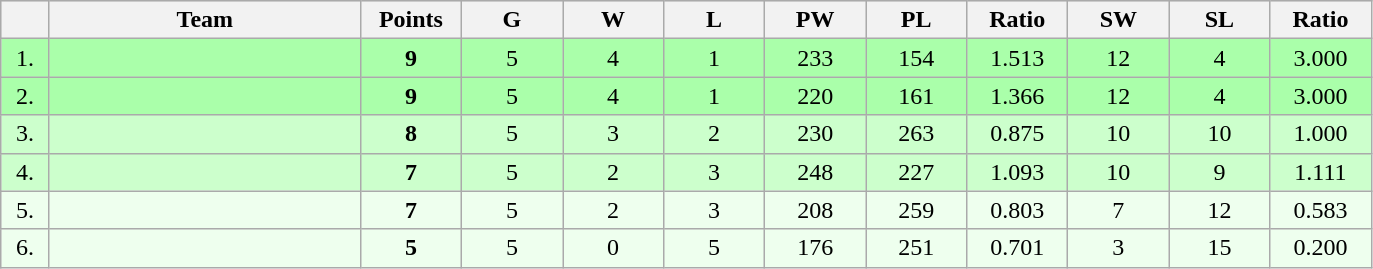<table class=wikitable style="text-align:center">
<tr bgcolor="#DCDCDC">
<th width="25"></th>
<th width="200">Team</th>
<th width="60">Points</th>
<th width="60">G</th>
<th width="60">W</th>
<th width="60">L</th>
<th width="60">PW</th>
<th width="60">PL</th>
<th width="60">Ratio</th>
<th width="60">SW</th>
<th width="60">SL</th>
<th width="60">Ratio</th>
</tr>
<tr bgcolor=#AAFFAA>
<td>1.</td>
<td align=left></td>
<td><strong>9</strong></td>
<td>5</td>
<td>4</td>
<td>1</td>
<td>233</td>
<td>154</td>
<td>1.513</td>
<td>12</td>
<td>4</td>
<td>3.000</td>
</tr>
<tr bgcolor=#AAFFAA>
<td>2.</td>
<td align=left></td>
<td><strong>9</strong></td>
<td>5</td>
<td>4</td>
<td>1</td>
<td>220</td>
<td>161</td>
<td>1.366</td>
<td>12</td>
<td>4</td>
<td>3.000</td>
</tr>
<tr bgcolor=#CCFFCC>
<td>3.</td>
<td align=left></td>
<td><strong>8</strong></td>
<td>5</td>
<td>3</td>
<td>2</td>
<td>230</td>
<td>263</td>
<td>0.875</td>
<td>10</td>
<td>10</td>
<td>1.000</td>
</tr>
<tr bgcolor=#CCFFCC>
<td>4.</td>
<td align=left></td>
<td><strong>7</strong></td>
<td>5</td>
<td>2</td>
<td>3</td>
<td>248</td>
<td>227</td>
<td>1.093</td>
<td>10</td>
<td>9</td>
<td>1.111</td>
</tr>
<tr bgcolor=#EEFFEE>
<td>5.</td>
<td align=left></td>
<td><strong>7</strong></td>
<td>5</td>
<td>2</td>
<td>3</td>
<td>208</td>
<td>259</td>
<td>0.803</td>
<td>7</td>
<td>12</td>
<td>0.583</td>
</tr>
<tr bgcolor=#EEFFEE>
<td>6.</td>
<td align=left></td>
<td><strong>5</strong></td>
<td>5</td>
<td>0</td>
<td>5</td>
<td>176</td>
<td>251</td>
<td>0.701</td>
<td>3</td>
<td>15</td>
<td>0.200</td>
</tr>
</table>
